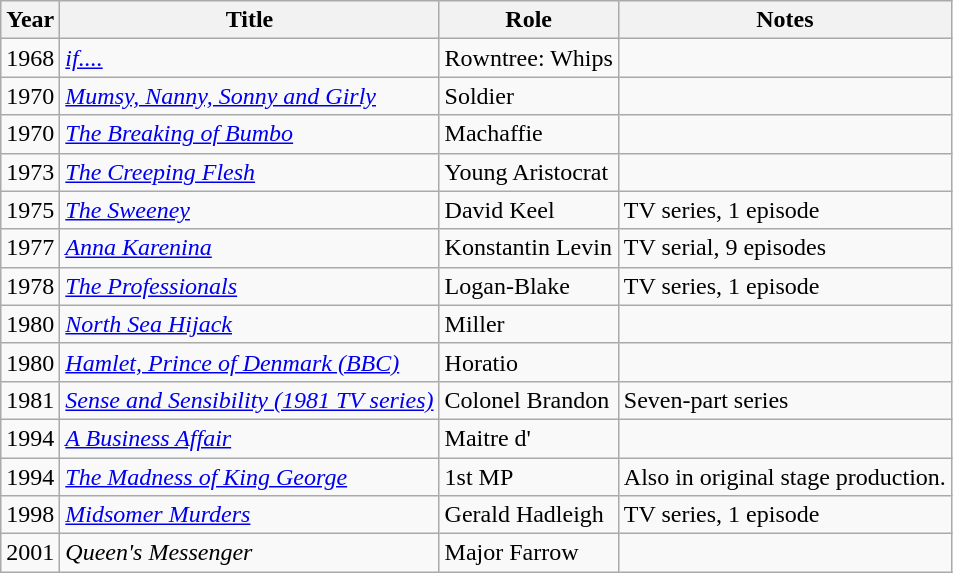<table class="wikitable">
<tr>
<th>Year</th>
<th>Title</th>
<th>Role</th>
<th>Notes</th>
</tr>
<tr>
<td>1968</td>
<td><em><a href='#'>if....</a></em></td>
<td>Rowntree: Whips</td>
<td></td>
</tr>
<tr>
<td>1970</td>
<td><em><a href='#'>Mumsy, Nanny, Sonny and Girly</a></em></td>
<td>Soldier</td>
<td></td>
</tr>
<tr>
<td>1970</td>
<td><em><a href='#'>The Breaking of Bumbo</a></em></td>
<td>Machaffie</td>
<td></td>
</tr>
<tr>
<td>1973</td>
<td><em><a href='#'>The Creeping Flesh</a></em></td>
<td>Young Aristocrat</td>
<td></td>
</tr>
<tr>
<td>1975</td>
<td><em><a href='#'>The Sweeney</a></em></td>
<td>David Keel</td>
<td>TV series, 1 episode</td>
</tr>
<tr>
<td>1977</td>
<td><em><a href='#'>Anna Karenina</a></em></td>
<td>Konstantin Levin</td>
<td>TV serial, 9 episodes</td>
</tr>
<tr>
<td>1978</td>
<td><em><a href='#'>The Professionals</a></em></td>
<td>Logan-Blake</td>
<td>TV series, 1 episode</td>
</tr>
<tr>
<td>1980</td>
<td><em><a href='#'>North Sea Hijack</a></em></td>
<td>Miller</td>
<td></td>
</tr>
<tr>
<td>1980</td>
<td><em><a href='#'>Hamlet, Prince of Denmark (BBC)</a></em></td>
<td>Horatio</td>
<td></td>
</tr>
<tr>
<td>1981</td>
<td><em><a href='#'>Sense and Sensibility (1981 TV series)</a></em></td>
<td>Colonel  Brandon</td>
<td>Seven-part series</td>
</tr>
<tr>
<td>1994</td>
<td><em><a href='#'>A Business Affair</a></em></td>
<td>Maitre d'</td>
<td></td>
</tr>
<tr>
<td>1994</td>
<td><em><a href='#'>The Madness of King George</a></em></td>
<td>1st MP</td>
<td>Also in original stage production.</td>
</tr>
<tr>
<td>1998</td>
<td><em><a href='#'>Midsomer Murders</a></em></td>
<td>Gerald Hadleigh</td>
<td>TV series, 1 episode</td>
</tr>
<tr>
<td>2001</td>
<td><em>Queen's Messenger</em></td>
<td>Major Farrow</td>
<td></td>
</tr>
</table>
